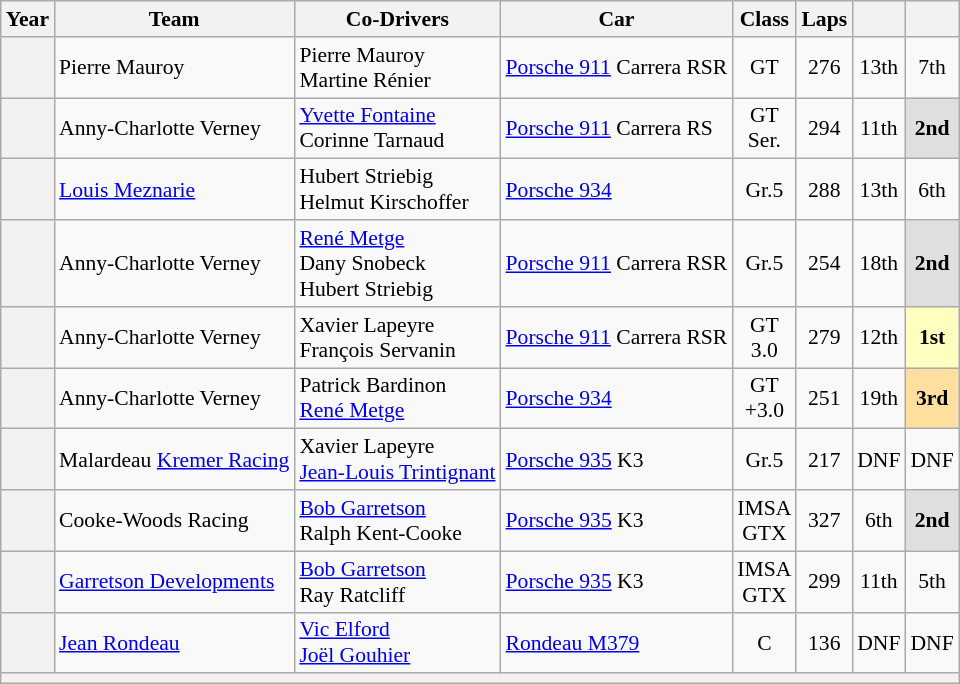<table class="wikitable" style="font-size:90%">
<tr>
<th>Year</th>
<th>Team</th>
<th>Co-Drivers</th>
<th>Car</th>
<th>Class</th>
<th>Laps</th>
<th></th>
<th></th>
</tr>
<tr align="center">
<th></th>
<td align="left"> Pierre Mauroy</td>
<td align="left"> Pierre Mauroy<br> Martine Rénier</td>
<td align="left"><a href='#'>Porsche 911</a> Carrera RSR</td>
<td>GT</td>
<td>276</td>
<td>13th</td>
<td>7th</td>
</tr>
<tr align="center">
<th></th>
<td align="left"> Anny-Charlotte Verney</td>
<td align="left"> <a href='#'>Yvette Fontaine</a><br> Corinne Tarnaud</td>
<td align="left"><a href='#'>Porsche 911</a> Carrera RS</td>
<td>GT<br>Ser.</td>
<td>294</td>
<td>11th</td>
<td style="background:#DFDFDF;"><strong>2nd</strong></td>
</tr>
<tr align="center">
<th></th>
<td align="left"> <a href='#'>Louis Meznarie</a></td>
<td align="left"> Hubert Striebig<br> Helmut Kirschoffer</td>
<td align="left"><a href='#'>Porsche 934</a></td>
<td>Gr.5</td>
<td>288</td>
<td>13th</td>
<td>6th</td>
</tr>
<tr align="center">
<th></th>
<td align="left"> Anny-Charlotte Verney</td>
<td align="left"> <a href='#'>René Metge</a><br> Dany Snobeck<br> Hubert Striebig</td>
<td align="left"><a href='#'>Porsche 911</a> Carrera RSR</td>
<td>Gr.5</td>
<td>254</td>
<td>18th</td>
<td style="background:#DFDFDF;"><strong>2nd</strong></td>
</tr>
<tr align="center">
<th></th>
<td align="left"> Anny-Charlotte Verney</td>
<td align="left"> Xavier Lapeyre<br> François Servanin</td>
<td align="left"><a href='#'>Porsche 911</a> Carrera RSR</td>
<td>GT<br>3.0</td>
<td>279</td>
<td>12th</td>
<td style="background:#FFFFBF;"><strong>1st</strong></td>
</tr>
<tr align="center">
<th></th>
<td align="left"> Anny-Charlotte Verney</td>
<td align="left"> Patrick Bardinon<br> <a href='#'>René Metge</a></td>
<td align="left"><a href='#'>Porsche 934</a></td>
<td>GT<br>+3.0</td>
<td>251</td>
<td>19th</td>
<td style="background:#FFDF9F;"><strong>3rd</strong></td>
</tr>
<tr align="center">
<th></th>
<td align="left"> Malardeau <a href='#'>Kremer Racing</a></td>
<td align="left"> Xavier Lapeyre<br> <a href='#'>Jean-Louis Trintignant</a></td>
<td align="left"><a href='#'>Porsche 935</a> K3</td>
<td>Gr.5</td>
<td>217</td>
<td>DNF</td>
<td>DNF</td>
</tr>
<tr align="center">
<th></th>
<td align="left"> Cooke-Woods Racing</td>
<td align="left"> <a href='#'>Bob Garretson</a><br> Ralph Kent-Cooke</td>
<td align="left"><a href='#'>Porsche 935</a> K3</td>
<td>IMSA<br>GTX</td>
<td>327</td>
<td>6th</td>
<td style="background:#DFDFDF;"><strong>2nd</strong></td>
</tr>
<tr align="center">
<th></th>
<td align="left"> <a href='#'>Garretson Developments</a></td>
<td align="left"> <a href='#'>Bob Garretson</a><br> Ray Ratcliff</td>
<td align="left"><a href='#'>Porsche 935</a> K3</td>
<td>IMSA<br>GTX</td>
<td>299</td>
<td>11th</td>
<td>5th</td>
</tr>
<tr align="center">
<th></th>
<td align="left"> <a href='#'>Jean Rondeau</a></td>
<td align="left"> <a href='#'>Vic Elford</a><br> <a href='#'>Joël Gouhier</a></td>
<td align="left"><a href='#'>Rondeau M379</a></td>
<td>C</td>
<td>136</td>
<td>DNF</td>
<td>DNF</td>
</tr>
<tr>
<th colspan="8"></th>
</tr>
</table>
